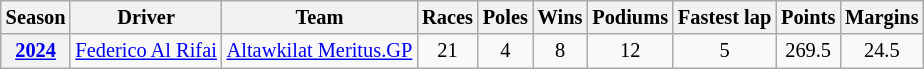<table class="wikitable" style="font-size:85%; text-align:center">
<tr>
<th>Season</th>
<th>Driver</th>
<th>Team</th>
<th>Races</th>
<th>Poles</th>
<th>Wins</th>
<th>Podiums</th>
<th>Fastest lap</th>
<th>Points</th>
<th>Margins</th>
</tr>
<tr>
<th><a href='#'>2024</a></th>
<td align="left"> <a href='#'>Federico Al Rifai</a></td>
<td align="left"> <a href='#'>Altawkilat Meritus.GP</a></td>
<td>21</td>
<td>4</td>
<td>8</td>
<td>12</td>
<td>5</td>
<td>269.5</td>
<td>24.5</td>
</tr>
</table>
